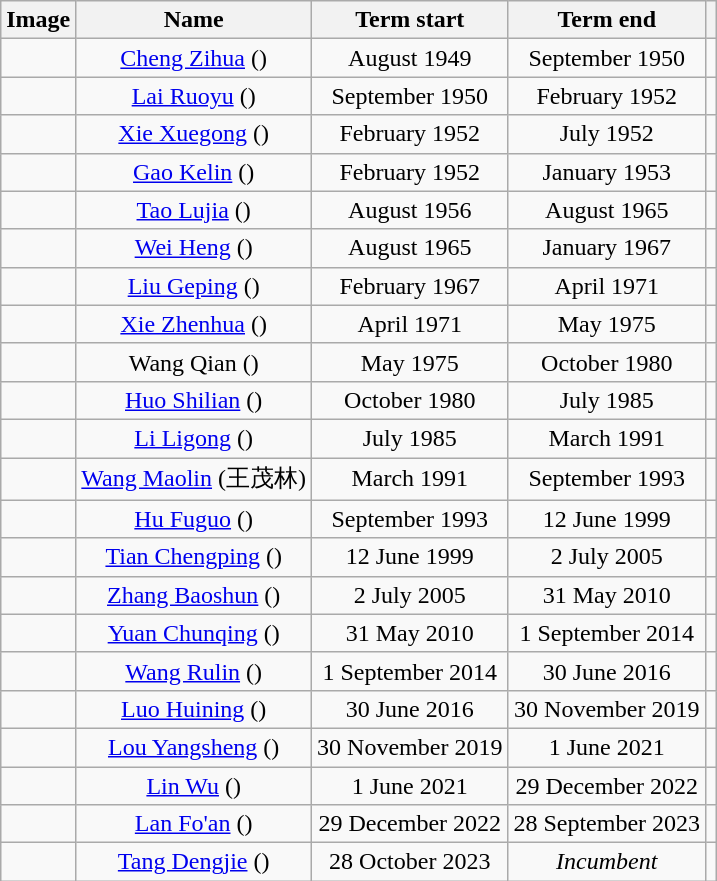<table class="wikitable" style="text-align:center">
<tr>
<th>Image</th>
<th>Name</th>
<th>Term start</th>
<th>Term end</th>
<th></th>
</tr>
<tr>
<td></td>
<td><a href='#'>Cheng Zihua</a> ()</td>
<td>August 1949</td>
<td>September 1950</td>
<td></td>
</tr>
<tr>
<td></td>
<td><a href='#'>Lai Ruoyu</a> ()</td>
<td>September 1950</td>
<td>February 1952</td>
<td></td>
</tr>
<tr>
<td></td>
<td><a href='#'>Xie Xuegong</a> ()</td>
<td>February 1952</td>
<td>July 1952</td>
<td></td>
</tr>
<tr>
<td></td>
<td><a href='#'>Gao Kelin</a> ()</td>
<td>February 1952</td>
<td>January 1953</td>
<td></td>
</tr>
<tr>
<td></td>
<td><a href='#'>Tao Lujia</a> ()</td>
<td>August 1956</td>
<td>August 1965</td>
<td></td>
</tr>
<tr>
<td></td>
<td><a href='#'>Wei Heng</a> ()</td>
<td>August 1965</td>
<td>January 1967</td>
<td></td>
</tr>
<tr>
<td></td>
<td><a href='#'>Liu Geping</a> ()</td>
<td>February 1967</td>
<td>April 1971</td>
<td></td>
</tr>
<tr>
<td></td>
<td><a href='#'>Xie Zhenhua</a> ()</td>
<td>April 1971</td>
<td>May 1975</td>
<td></td>
</tr>
<tr>
<td></td>
<td>Wang Qian ()</td>
<td>May 1975</td>
<td>October 1980</td>
<td></td>
</tr>
<tr>
<td></td>
<td><a href='#'>Huo Shilian</a> ()</td>
<td>October 1980</td>
<td>July 1985</td>
<td></td>
</tr>
<tr>
<td></td>
<td><a href='#'>Li Ligong</a> ()</td>
<td>July 1985</td>
<td>March 1991</td>
<td></td>
</tr>
<tr>
<td></td>
<td><a href='#'>Wang Maolin</a> (王茂林)</td>
<td>March 1991</td>
<td>September 1993</td>
<td></td>
</tr>
<tr>
<td></td>
<td><a href='#'>Hu Fuguo</a> ()</td>
<td>September 1993</td>
<td>12 June 1999</td>
<td></td>
</tr>
<tr>
<td></td>
<td><a href='#'>Tian Chengping</a> ()</td>
<td>12 June 1999</td>
<td>2 July 2005</td>
<td></td>
</tr>
<tr>
<td></td>
<td><a href='#'>Zhang Baoshun</a> ()</td>
<td>2 July 2005</td>
<td>31 May 2010</td>
<td></td>
</tr>
<tr>
<td></td>
<td><a href='#'>Yuan Chunqing</a> ()</td>
<td>31 May 2010</td>
<td>1 September 2014</td>
<td></td>
</tr>
<tr>
<td></td>
<td><a href='#'>Wang Rulin</a> ()</td>
<td>1 September 2014</td>
<td>30 June 2016</td>
<td></td>
</tr>
<tr>
<td></td>
<td><a href='#'>Luo Huining</a> ()</td>
<td>30 June 2016</td>
<td>30 November 2019</td>
<td></td>
</tr>
<tr>
<td></td>
<td><a href='#'>Lou Yangsheng</a> ()</td>
<td>30 November 2019</td>
<td>1 June 2021</td>
<td></td>
</tr>
<tr>
<td></td>
<td><a href='#'>Lin Wu</a> ()</td>
<td>1 June 2021</td>
<td>29 December 2022</td>
<td></td>
</tr>
<tr>
<td></td>
<td><a href='#'>Lan Fo'an</a> ()</td>
<td>29 December 2022</td>
<td>28 September 2023</td>
<td></td>
</tr>
<tr>
<td></td>
<td><a href='#'>Tang Dengjie</a> ()</td>
<td>28 October 2023</td>
<td><em>Incumbent</em></td>
<td></td>
</tr>
</table>
